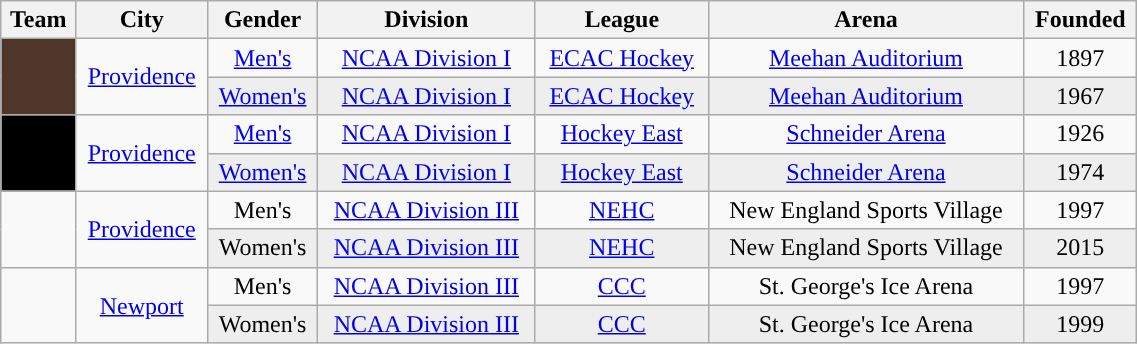<table class="wikitable sortable" width="60%">
<tr>
<th>Team</th>
<th>City</th>
<th>Gender</th>
<th>Division</th>
<th>League</th>
<th>Arena</th>
<th>Founded</th>
</tr>
<tr align=center>
<td rowspan=2; style="color:white; background:#4E3629; "><strong><a href='#'></a></strong></td>
<td rowspan=2><a href='#'>Providence</a></td>
<td><a href='#'>Men's</a></td>
<td><a href='#'>NCAA Division I</a></td>
<td><a href='#'>ECAC Hockey</a></td>
<td><a href='#'>Meehan Auditorium</a></td>
<td>1897</td>
</tr>
<tr align=center bgcolor=eeeeee>
<td><a href='#'>Women's</a></td>
<td><a href='#'>NCAA Division I</a></td>
<td><a href='#'>ECAC Hockey</a></td>
<td><a href='#'>Meehan Auditorium</a></td>
<td>1967</td>
</tr>
<tr align=center>
<td rowspan=2; style="color:white; background:#000000; "><strong><a href='#'></a></strong></td>
<td rowspan=2><a href='#'>Providence</a></td>
<td><a href='#'>Men's</a></td>
<td><a href='#'>NCAA Division I</a></td>
<td><a href='#'>Hockey East</a></td>
<td><a href='#'>Schneider Arena</a></td>
<td>1926</td>
</tr>
<tr align=center bgcolor=eeeeee>
<td><a href='#'>Women's</a></td>
<td><a href='#'>NCAA Division I</a></td>
<td><a href='#'>Hockey East</a></td>
<td><a href='#'>Schneider Arena</a></td>
<td>1974</td>
</tr>
<tr align=center>
<td rowspan=2;><strong><a href='#'></a></strong></td>
<td rowspan=2><a href='#'>Providence</a></td>
<td>Men's</td>
<td><a href='#'>NCAA Division III</a></td>
<td><a href='#'>NEHC</a></td>
<td>New England Sports Village</td>
<td>1997</td>
</tr>
<tr align=center bgcolor=eeeeee>
<td>Women's</td>
<td><a href='#'>NCAA Division III</a></td>
<td><a href='#'>NEHC</a></td>
<td>New England Sports Village</td>
<td>2015</td>
</tr>
<tr align=center>
<td rowspan=2;><strong><a href='#'></a></strong></td>
<td rowspan=2><a href='#'>Newport</a></td>
<td>Men's</td>
<td><a href='#'>NCAA Division III</a></td>
<td><a href='#'>CCC</a></td>
<td>St. George's Ice Arena</td>
<td>1997</td>
</tr>
<tr align=center bgcolor=eeeeee>
<td>Women's</td>
<td><a href='#'>NCAA Division III</a></td>
<td><a href='#'>CCC</a></td>
<td>St. George's Ice Arena</td>
<td>1999</td>
</tr>
</table>
